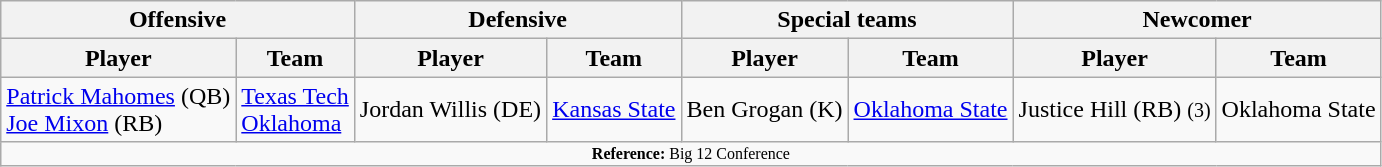<table class="wikitable">
<tr>
<th colspan="2">Offensive</th>
<th colspan="2">Defensive</th>
<th colspan="2">Special teams</th>
<th colspan="2">Newcomer</th>
</tr>
<tr>
<th>Player</th>
<th>Team</th>
<th>Player</th>
<th>Team</th>
<th>Player</th>
<th>Team</th>
<th>Player</th>
<th>Team</th>
</tr>
<tr>
<td><a href='#'>Patrick Mahomes</a> (QB)<br><a href='#'>Joe Mixon</a> (RB)</td>
<td><a href='#'>Texas Tech</a><br><a href='#'>Oklahoma</a></td>
<td>Jordan Willis (DE)</td>
<td><a href='#'>Kansas State</a></td>
<td>Ben Grogan (K)</td>
<td><a href='#'>Oklahoma State</a></td>
<td>Justice Hill (RB) <small>(3)</small></td>
<td>Oklahoma State</td>
</tr>
<tr>
<td colspan="12"  style="font-size:8pt; text-align:center;"><strong>Reference:</strong> Big 12 Conference</td>
</tr>
</table>
